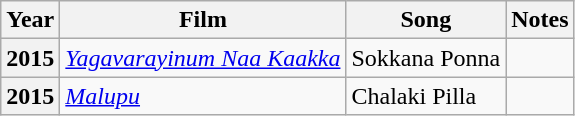<table class="wikitable sortable plainrowheaders">
<tr>
<th scope="col">Year</th>
<th scope="col">Film</th>
<th scope="col">Song</th>
<th scope="col" class="unsortable">Notes</th>
</tr>
<tr>
<th scope="row">2015</th>
<td><em><a href='#'>Yagavarayinum Naa Kaakka</a></em></td>
<td>Sokkana Ponna</td>
<td></td>
</tr>
<tr>
<th scope="row">2015</th>
<td><em><a href='#'>Malupu</a></em></td>
<td>Chalaki Pilla</td>
<td></td>
</tr>
</table>
